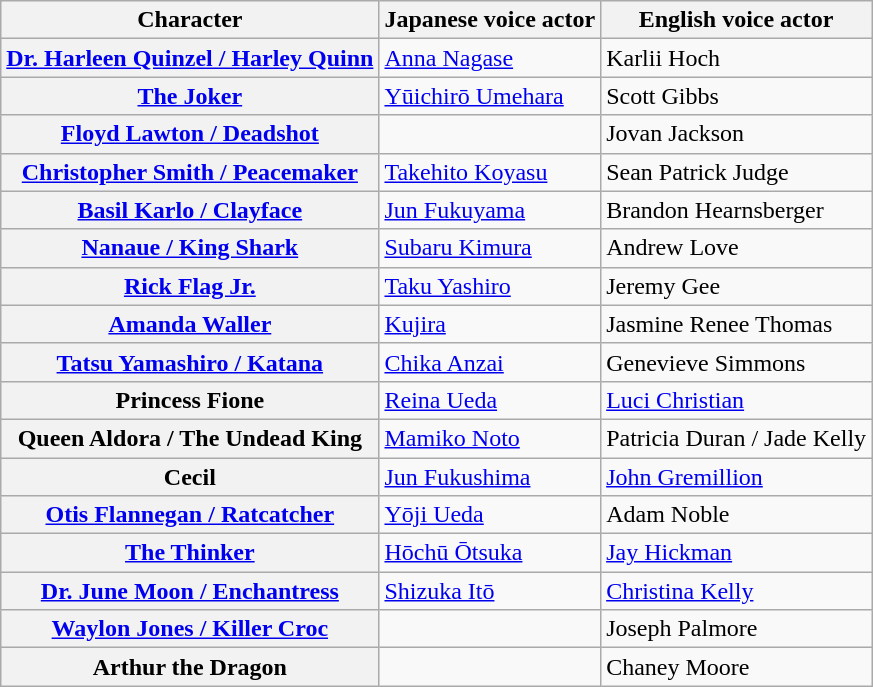<table class="wikitable">
<tr>
<th>Character</th>
<th>Japanese voice actor</th>
<th>English voice actor</th>
</tr>
<tr>
<th scope=row><a href='#'>Dr. Harleen Quinzel / Harley Quinn</a></th>
<td><a href='#'>Anna Nagase</a></td>
<td>Karlii Hoch</td>
</tr>
<tr>
<th scope=row><a href='#'>The Joker</a></th>
<td><a href='#'>Yūichirō Umehara</a></td>
<td>Scott Gibbs</td>
</tr>
<tr>
<th scope=row><a href='#'>Floyd Lawton / Deadshot</a></th>
<td></td>
<td>Jovan Jackson</td>
</tr>
<tr>
<th scope=row><a href='#'>Christopher Smith / Peacemaker</a></th>
<td><a href='#'>Takehito Koyasu</a></td>
<td>Sean Patrick Judge</td>
</tr>
<tr>
<th scope=row><a href='#'>Basil Karlo / Clayface</a></th>
<td><a href='#'>Jun Fukuyama</a></td>
<td>Brandon Hearnsberger</td>
</tr>
<tr>
<th scope=row><a href='#'>Nanaue / King Shark</a></th>
<td><a href='#'>Subaru Kimura</a></td>
<td>Andrew Love</td>
</tr>
<tr>
<th scope=row><a href='#'>Rick Flag Jr.</a></th>
<td><a href='#'>Taku Yashiro</a></td>
<td>Jeremy Gee</td>
</tr>
<tr>
<th scope=row><a href='#'>Amanda Waller</a></th>
<td><a href='#'>Kujira</a></td>
<td>Jasmine Renee Thomas</td>
</tr>
<tr>
<th scope=row><a href='#'>Tatsu Yamashiro / Katana</a></th>
<td><a href='#'>Chika Anzai</a></td>
<td>Genevieve Simmons</td>
</tr>
<tr>
<th scope=row>Princess Fione</th>
<td><a href='#'>Reina Ueda</a></td>
<td><a href='#'>Luci Christian</a></td>
</tr>
<tr>
<th scope=row>Queen Aldora / The Undead King</th>
<td><a href='#'>Mamiko Noto</a></td>
<td>Patricia Duran / Jade Kelly</td>
</tr>
<tr>
<th scope=row>Cecil</th>
<td><a href='#'>Jun Fukushima</a></td>
<td><a href='#'>John Gremillion</a></td>
</tr>
<tr>
<th scope=row><a href='#'>Otis Flannegan / Ratcatcher</a></th>
<td><a href='#'>Yōji Ueda</a></td>
<td>Adam Noble</td>
</tr>
<tr>
<th scope=row><a href='#'>The Thinker</a></th>
<td><a href='#'>Hōchū Ōtsuka</a></td>
<td><a href='#'>Jay Hickman</a></td>
</tr>
<tr>
<th scope=row><a href='#'>Dr. June Moon / Enchantress</a></th>
<td><a href='#'>Shizuka Itō</a></td>
<td><a href='#'>Christina Kelly</a></td>
</tr>
<tr>
<th scope=row><a href='#'>Waylon Jones / Killer Croc</a></th>
<td></td>
<td>Joseph Palmore</td>
</tr>
<tr>
<th scope=row>Arthur the Dragon</th>
<td></td>
<td>Chaney Moore</td>
</tr>
</table>
